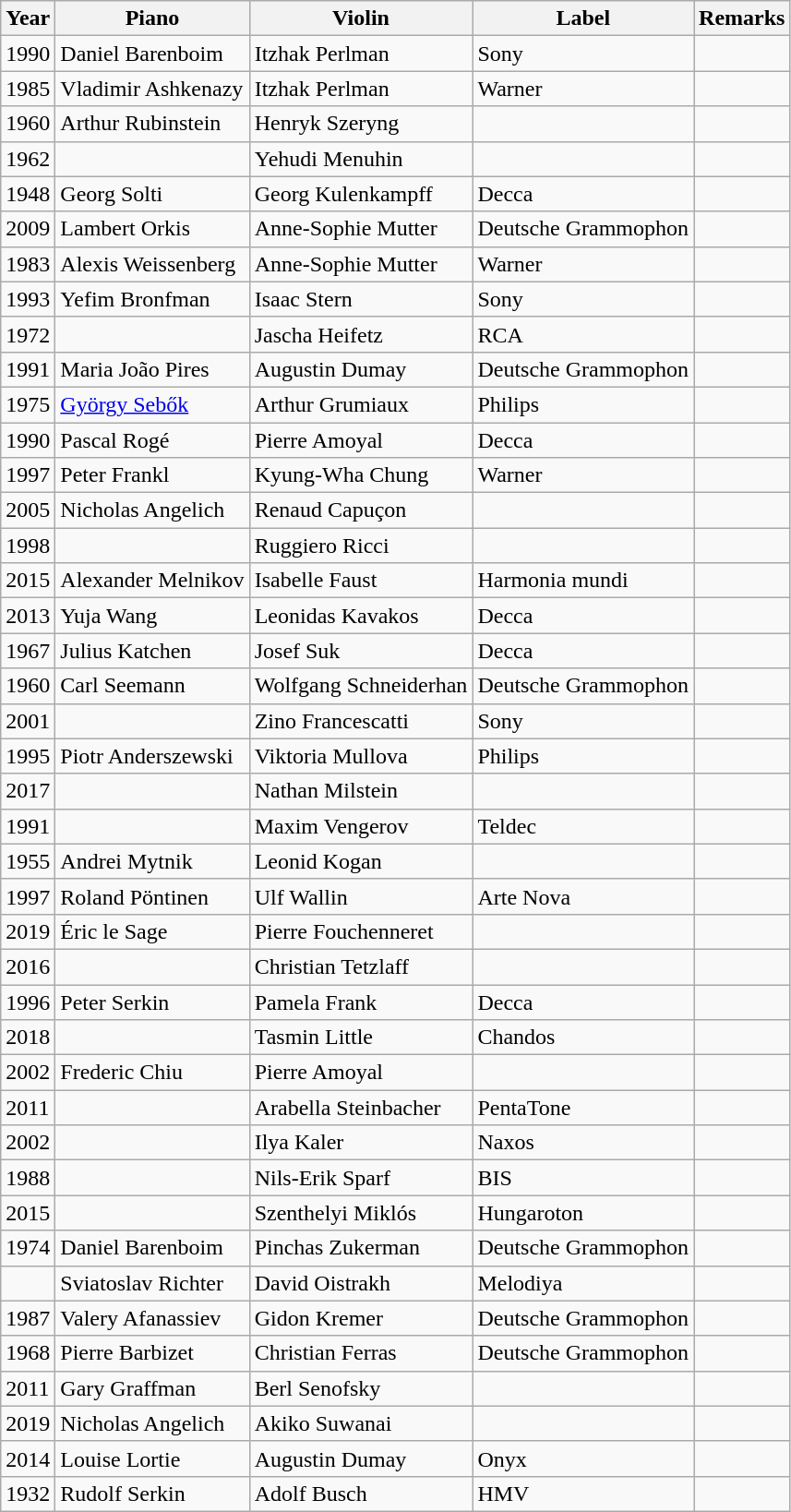<table class="wikitable sortable collapsible collapsed">
<tr>
<th>Year</th>
<th class="unsortable">Piano</th>
<th class="unsortable">Violin</th>
<th>Label</th>
<th class="unsortable">Remarks</th>
</tr>
<tr>
<td>1990</td>
<td>Daniel Barenboim</td>
<td>Itzhak Perlman</td>
<td>Sony</td>
<td></td>
</tr>
<tr>
<td>1985</td>
<td>Vladimir Ashkenazy</td>
<td>Itzhak Perlman</td>
<td>Warner</td>
<td></td>
</tr>
<tr>
<td>1960</td>
<td>Arthur Rubinstein</td>
<td>Henryk Szeryng</td>
<td></td>
<td></td>
</tr>
<tr>
<td>1962</td>
<td></td>
<td>Yehudi Menuhin</td>
<td></td>
<td></td>
</tr>
<tr>
<td>1948</td>
<td>Georg Solti</td>
<td>Georg Kulenkampff</td>
<td>Decca</td>
<td></td>
</tr>
<tr>
<td>2009</td>
<td>Lambert Orkis</td>
<td>Anne-Sophie Mutter</td>
<td>Deutsche Grammophon</td>
<td></td>
</tr>
<tr>
<td>1983</td>
<td>Alexis Weissenberg</td>
<td>Anne-Sophie Mutter</td>
<td>Warner</td>
<td></td>
</tr>
<tr>
<td>1993</td>
<td>Yefim Bronfman</td>
<td>Isaac Stern</td>
<td>Sony</td>
<td></td>
</tr>
<tr>
<td>1972</td>
<td></td>
<td>Jascha Heifetz</td>
<td>RCA</td>
<td></td>
</tr>
<tr>
<td>1991</td>
<td>Maria João Pires</td>
<td>Augustin Dumay</td>
<td>Deutsche Grammophon</td>
<td></td>
</tr>
<tr>
<td>1975</td>
<td><a href='#'>György Sebők</a></td>
<td>Arthur Grumiaux</td>
<td>Philips</td>
<td></td>
</tr>
<tr>
<td>1990</td>
<td>Pascal Rogé</td>
<td>Pierre Amoyal</td>
<td>Decca</td>
<td></td>
</tr>
<tr>
<td>1997</td>
<td>Peter Frankl</td>
<td>Kyung-Wha Chung</td>
<td>Warner</td>
<td></td>
</tr>
<tr>
<td>2005</td>
<td>Nicholas Angelich</td>
<td>Renaud Capuçon</td>
<td></td>
<td></td>
</tr>
<tr>
<td>1998</td>
<td></td>
<td>Ruggiero Ricci</td>
<td></td>
<td></td>
</tr>
<tr>
<td>2015</td>
<td>Alexander Melnikov</td>
<td>Isabelle Faust</td>
<td>Harmonia mundi</td>
<td></td>
</tr>
<tr>
<td>2013</td>
<td>Yuja Wang</td>
<td>Leonidas Kavakos</td>
<td>Decca</td>
<td></td>
</tr>
<tr>
<td>1967</td>
<td>Julius Katchen</td>
<td>Josef Suk</td>
<td>Decca</td>
<td></td>
</tr>
<tr>
<td>1960</td>
<td>Carl Seemann</td>
<td>Wolfgang Schneiderhan</td>
<td>Deutsche Grammophon</td>
<td></td>
</tr>
<tr>
<td>2001</td>
<td></td>
<td>Zino Francescatti</td>
<td>Sony</td>
<td></td>
</tr>
<tr>
<td>1995</td>
<td>Piotr Anderszewski</td>
<td>Viktoria Mullova</td>
<td>Philips</td>
<td></td>
</tr>
<tr>
<td>2017</td>
<td></td>
<td>Nathan Milstein</td>
<td></td>
<td></td>
</tr>
<tr>
<td>1991</td>
<td></td>
<td>Maxim Vengerov</td>
<td>Teldec</td>
<td></td>
</tr>
<tr>
<td>1955</td>
<td>Andrei Mytnik</td>
<td>Leonid Kogan</td>
<td></td>
<td></td>
</tr>
<tr>
<td>1997</td>
<td>Roland Pöntinen</td>
<td>Ulf Wallin</td>
<td>Arte Nova</td>
<td></td>
</tr>
<tr>
<td>2019</td>
<td>Éric le Sage</td>
<td>Pierre Fouchenneret</td>
<td></td>
<td></td>
</tr>
<tr>
<td>2016</td>
<td></td>
<td>Christian Tetzlaff</td>
<td></td>
<td></td>
</tr>
<tr>
<td>1996</td>
<td>Peter Serkin</td>
<td>Pamela Frank</td>
<td>Decca</td>
<td></td>
</tr>
<tr>
<td>2018</td>
<td></td>
<td>Tasmin Little</td>
<td>Chandos</td>
<td></td>
</tr>
<tr>
<td>2002</td>
<td>Frederic Chiu</td>
<td>Pierre Amoyal</td>
<td></td>
<td></td>
</tr>
<tr>
<td>2011</td>
<td></td>
<td>Arabella Steinbacher</td>
<td>PentaTone</td>
<td></td>
</tr>
<tr>
<td>2002</td>
<td></td>
<td>Ilya Kaler</td>
<td>Naxos</td>
<td></td>
</tr>
<tr>
<td>1988</td>
<td></td>
<td>Nils-Erik Sparf</td>
<td>BIS</td>
<td></td>
</tr>
<tr>
<td>2015</td>
<td></td>
<td>Szenthelyi Miklós</td>
<td>Hungaroton</td>
<td></td>
</tr>
<tr>
<td>1974</td>
<td>Daniel Barenboim</td>
<td>Pinchas Zukerman</td>
<td>Deutsche Grammophon</td>
<td></td>
</tr>
<tr>
<td></td>
<td>Sviatoslav Richter</td>
<td>David Oistrakh</td>
<td>Melodiya</td>
<td></td>
</tr>
<tr>
<td>1987</td>
<td>Valery Afanassiev</td>
<td>Gidon Kremer</td>
<td>Deutsche Grammophon</td>
<td></td>
</tr>
<tr>
<td>1968</td>
<td>Pierre Barbizet</td>
<td>Christian Ferras</td>
<td>Deutsche Grammophon</td>
<td></td>
</tr>
<tr>
<td>2011</td>
<td>Gary Graffman</td>
<td>Berl Senofsky</td>
<td></td>
<td></td>
</tr>
<tr>
<td>2019</td>
<td>Nicholas Angelich</td>
<td>Akiko Suwanai</td>
<td></td>
<td></td>
</tr>
<tr>
<td>2014</td>
<td>Louise Lortie</td>
<td>Augustin Dumay</td>
<td>Onyx</td>
<td></td>
</tr>
<tr>
<td>1932</td>
<td>Rudolf Serkin</td>
<td>Adolf Busch</td>
<td>HMV</td>
<td></td>
</tr>
</table>
